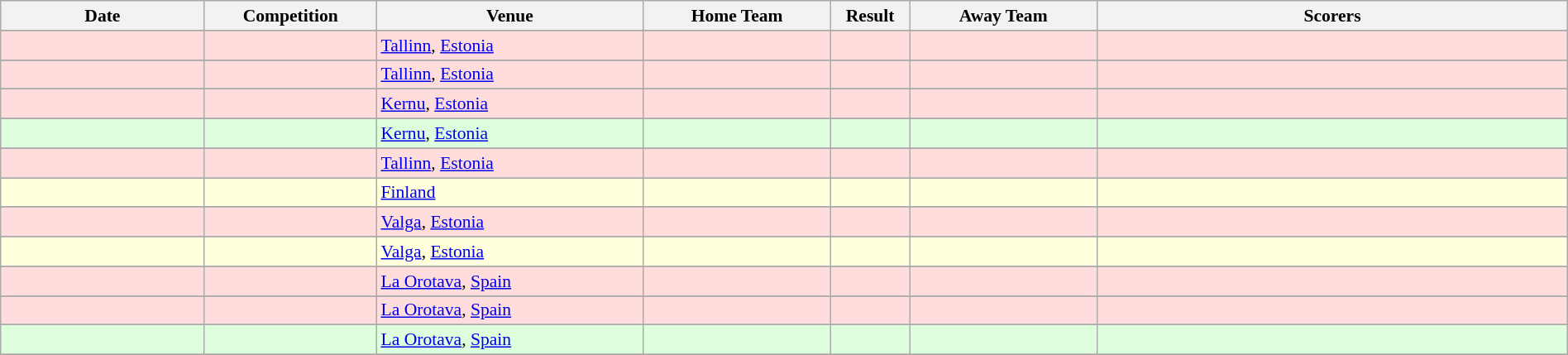<table class="wikitable collapsible collapsed" width=100% style="font-size: 90%">
<tr>
<th width=13%>Date</th>
<th width=11%>Competition</th>
<th width=17%>Venue</th>
<th width=12%>Home Team</th>
<th width=5%>Result</th>
<th width=12%>Away Team</th>
<th width=30%>Scorers</th>
</tr>
<tr>
</tr>
<tr bgcolor="#ffdddd">
<td></td>
<td></td>
<td><a href='#'>Tallinn</a>, <a href='#'>Estonia</a></td>
<td></td>
<td></td>
<td></td>
<td></td>
</tr>
<tr>
</tr>
<tr bgcolor="#ffdddd">
<td></td>
<td></td>
<td><a href='#'>Tallinn</a>, <a href='#'>Estonia</a></td>
<td></td>
<td></td>
<td></td>
<td></td>
</tr>
<tr>
</tr>
<tr bgcolor="#ffdddd">
<td></td>
<td></td>
<td><a href='#'>Kernu</a>, <a href='#'>Estonia</a></td>
<td></td>
<td></td>
<td></td>
<td></td>
</tr>
<tr>
</tr>
<tr bgcolor="#ddffdd">
<td></td>
<td></td>
<td><a href='#'>Kernu</a>, <a href='#'>Estonia</a></td>
<td></td>
<td></td>
<td></td>
<td></td>
</tr>
<tr>
</tr>
<tr bgcolor="#ffdddd">
<td></td>
<td></td>
<td><a href='#'>Tallinn</a>, <a href='#'>Estonia</a></td>
<td></td>
<td></td>
<td></td>
<td></td>
</tr>
<tr>
</tr>
<tr bgcolor="#ffffdd">
<td></td>
<td></td>
<td><a href='#'>Finland</a></td>
<td></td>
<td></td>
<td></td>
<td></td>
</tr>
<tr>
</tr>
<tr bgcolor="#ffdddd">
<td></td>
<td></td>
<td><a href='#'>Valga</a>, <a href='#'>Estonia</a></td>
<td></td>
<td></td>
<td></td>
<td></td>
</tr>
<tr>
</tr>
<tr bgcolor="#ffffdd">
<td></td>
<td></td>
<td><a href='#'>Valga</a>, <a href='#'>Estonia</a></td>
<td></td>
<td></td>
<td></td>
<td></td>
</tr>
<tr>
</tr>
<tr bgcolor="#ffdddd">
<td></td>
<td></td>
<td><a href='#'>La Orotava</a>, <a href='#'>Spain</a></td>
<td></td>
<td></td>
<td></td>
<td></td>
</tr>
<tr>
</tr>
<tr bgcolor="#ffdddd">
<td></td>
<td></td>
<td><a href='#'>La Orotava</a>, <a href='#'>Spain</a></td>
<td></td>
<td></td>
<td></td>
<td></td>
</tr>
<tr>
</tr>
<tr bgcolor="#ddffdd">
<td></td>
<td></td>
<td><a href='#'>La Orotava</a>, <a href='#'>Spain</a></td>
<td></td>
<td></td>
<td></td>
<td></td>
</tr>
<tr>
</tr>
</table>
